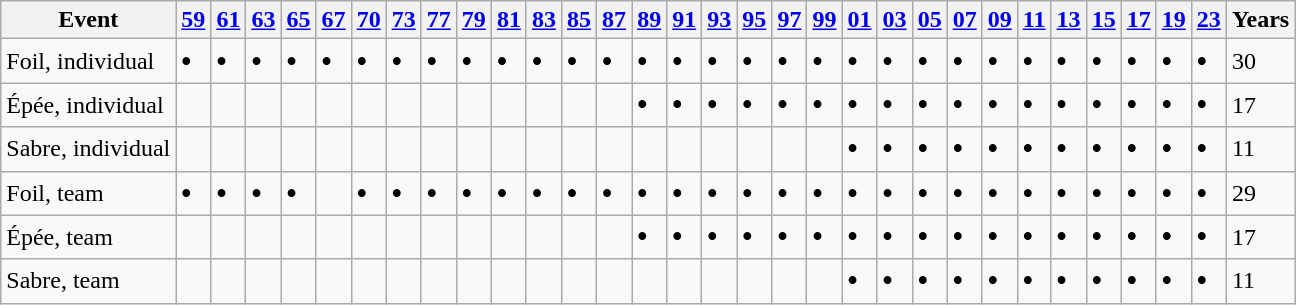<table class="wikitable">
<tr>
<th>Event</th>
<th><a href='#'>59</a></th>
<th><a href='#'>61</a></th>
<th><a href='#'>63</a></th>
<th><a href='#'>65</a></th>
<th><a href='#'>67</a></th>
<th><a href='#'>70</a></th>
<th><a href='#'>73</a></th>
<th><a href='#'>77</a></th>
<th><a href='#'>79</a></th>
<th><a href='#'>81</a></th>
<th><a href='#'>83</a></th>
<th><a href='#'>85</a></th>
<th><a href='#'>87</a></th>
<th><a href='#'>89</a></th>
<th><a href='#'>91</a></th>
<th><a href='#'>93</a></th>
<th><a href='#'>95</a></th>
<th><a href='#'>97</a></th>
<th><a href='#'>99</a></th>
<th><a href='#'>01</a></th>
<th><a href='#'>03</a></th>
<th><a href='#'>05</a></th>
<th><a href='#'>07</a></th>
<th><a href='#'>09</a></th>
<th><a href='#'>11</a></th>
<th><a href='#'>13</a></th>
<th><a href='#'>15</a></th>
<th><a href='#'>17</a></th>
<th><a href='#'>19</a></th>
<th><a href='#'>23</a></th>
<th>Years</th>
</tr>
<tr>
<td align=left>Foil, individual</td>
<td><big><strong>•</strong></big></td>
<td><big><strong>•</strong></big></td>
<td><big><strong>•</strong></big></td>
<td><big><strong>•</strong></big></td>
<td><big><strong>•</strong></big></td>
<td><big><strong>•</strong></big></td>
<td><big><strong>•</strong></big></td>
<td><big><strong>•</strong></big></td>
<td><big><strong>•</strong></big></td>
<td><big><strong>•</strong></big></td>
<td><big><strong>•</strong></big></td>
<td><big><strong>•</strong></big></td>
<td><big><strong>•</strong></big></td>
<td><big><strong>•</strong></big></td>
<td><big><strong>•</strong></big></td>
<td><big><strong>•</strong></big></td>
<td><big><strong>•</strong></big></td>
<td><big><strong>•</strong></big></td>
<td><big><strong>•</strong></big></td>
<td><big><strong>•</strong></big></td>
<td><big><strong>•</strong></big></td>
<td><big><strong>•</strong></big></td>
<td><big><strong>•</strong></big></td>
<td><big><strong>•</strong></big></td>
<td><big><strong>•</strong></big></td>
<td><big><strong>•</strong></big></td>
<td><big><strong>•</strong></big></td>
<td><big><strong>•</strong></big></td>
<td><big><strong>•</strong></big></td>
<td><big><strong>•</strong></big></td>
<td>30</td>
</tr>
<tr>
<td align=left>Épée, individual</td>
<td></td>
<td></td>
<td></td>
<td></td>
<td></td>
<td></td>
<td></td>
<td></td>
<td></td>
<td></td>
<td></td>
<td></td>
<td></td>
<td><big><strong>•</strong></big></td>
<td><big><strong>•</strong></big></td>
<td><big><strong>•</strong></big></td>
<td><big><strong>•</strong></big></td>
<td><big><strong>•</strong></big></td>
<td><big><strong>•</strong></big></td>
<td><big><strong>•</strong></big></td>
<td><big><strong>•</strong></big></td>
<td><big><strong>•</strong></big></td>
<td><big><strong>•</strong></big></td>
<td><big><strong>•</strong></big></td>
<td><big><strong>•</strong></big></td>
<td><big><strong>•</strong></big></td>
<td><big><strong>•</strong></big></td>
<td><big><strong>•</strong></big></td>
<td><big><strong>•</strong></big></td>
<td><big><strong>•</strong></big></td>
<td>17</td>
</tr>
<tr>
<td align=left>Sabre, individual</td>
<td></td>
<td></td>
<td></td>
<td></td>
<td></td>
<td></td>
<td></td>
<td></td>
<td></td>
<td></td>
<td></td>
<td></td>
<td></td>
<td></td>
<td></td>
<td></td>
<td></td>
<td></td>
<td></td>
<td><big><strong>•</strong></big></td>
<td><big><strong>•</strong></big></td>
<td><big><strong>•</strong></big></td>
<td><big><strong>•</strong></big></td>
<td><big><strong>•</strong></big></td>
<td><big><strong>•</strong></big></td>
<td><big><strong>•</strong></big></td>
<td><big><strong>•</strong></big></td>
<td><big><strong>•</strong></big></td>
<td><big><strong>•</strong></big></td>
<td><big><strong>•</strong></big></td>
<td>11</td>
</tr>
<tr>
<td align=left>Foil, team</td>
<td><big><strong>•</strong></big></td>
<td><big><strong>•</strong></big></td>
<td><big><strong>•</strong></big></td>
<td><big><strong>•</strong></big></td>
<td></td>
<td><big><strong>•</strong></big></td>
<td><big><strong>•</strong></big></td>
<td><big><strong>•</strong></big></td>
<td><big><strong>•</strong></big></td>
<td><big><strong>•</strong></big></td>
<td><big><strong>•</strong></big></td>
<td><big><strong>•</strong></big></td>
<td><big><strong>•</strong></big></td>
<td><big><strong>•</strong></big></td>
<td><big><strong>•</strong></big></td>
<td><big><strong>•</strong></big></td>
<td><big><strong>•</strong></big></td>
<td><big><strong>•</strong></big></td>
<td><big><strong>•</strong></big></td>
<td><big><strong>•</strong></big></td>
<td><big><strong>•</strong></big></td>
<td><big><strong>•</strong></big></td>
<td><big><strong>•</strong></big></td>
<td><big><strong>•</strong></big></td>
<td><big><strong>•</strong></big></td>
<td><big><strong>•</strong></big></td>
<td><big><strong>•</strong></big></td>
<td><big><strong>•</strong></big></td>
<td><big><strong>•</strong></big></td>
<td><big><strong>•</strong></big></td>
<td>29</td>
</tr>
<tr>
<td align=left>Épée, team</td>
<td></td>
<td></td>
<td></td>
<td></td>
<td></td>
<td></td>
<td></td>
<td></td>
<td></td>
<td></td>
<td></td>
<td></td>
<td></td>
<td><big><strong>•</strong></big></td>
<td><big><strong>•</strong></big></td>
<td><big><strong>•</strong></big></td>
<td><big><strong>•</strong></big></td>
<td><big><strong>•</strong></big></td>
<td><big><strong>•</strong></big></td>
<td><big><strong>•</strong></big></td>
<td><big><strong>•</strong></big></td>
<td><big><strong>•</strong></big></td>
<td><big><strong>•</strong></big></td>
<td><big><strong>•</strong></big></td>
<td><big><strong>•</strong></big></td>
<td><big><strong>•</strong></big></td>
<td><big><strong>•</strong></big></td>
<td><big><strong>•</strong></big></td>
<td><big><strong>•</strong></big></td>
<td><big><strong>•</strong></big></td>
<td>17</td>
</tr>
<tr>
<td align=left>Sabre, team</td>
<td></td>
<td></td>
<td></td>
<td></td>
<td></td>
<td></td>
<td></td>
<td></td>
<td></td>
<td></td>
<td></td>
<td></td>
<td></td>
<td></td>
<td></td>
<td></td>
<td></td>
<td></td>
<td></td>
<td><big><strong>•</strong></big></td>
<td><big><strong>•</strong></big></td>
<td><big><strong>•</strong></big></td>
<td><big><strong>•</strong></big></td>
<td><big><strong>•</strong></big></td>
<td><big><strong>•</strong></big></td>
<td><big><strong>•</strong></big></td>
<td><big><strong>•</strong></big></td>
<td><big><strong>•</strong></big></td>
<td><big><strong>•</strong></big></td>
<td><big><strong>•</strong></big></td>
<td>11</td>
</tr>
</table>
